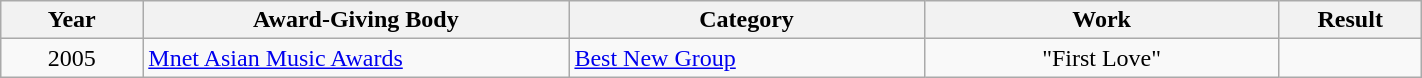<table | width="75%" class="wikitable sortable">
<tr>
<th width="10%">Year</th>
<th width="30%">Award-Giving Body</th>
<th width="25%">Category</th>
<th width="25%">Work</th>
<th width="10%">Result</th>
</tr>
<tr>
<td align="center">2005</td>
<td><a href='#'>Mnet Asian Music Awards</a></td>
<td><a href='#'>Best New Group</a></td>
<td align="center">"First Love"</td>
<td></td>
</tr>
</table>
